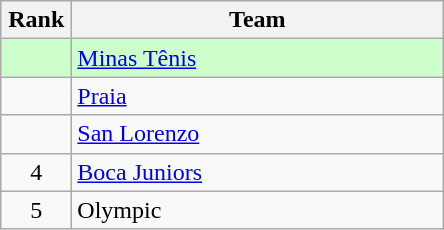<table class="wikitable" style="text-align: center;">
<tr>
<th width=40>Rank</th>
<th width=240>Team</th>
</tr>
<tr bgcolor=#ccffcc>
<td></td>
<td align=left> <a href='#'>Minas Tênis</a></td>
</tr>
<tr>
<td></td>
<td align=left> <a href='#'>Praia</a></td>
</tr>
<tr>
<td></td>
<td align=left> <a href='#'>San Lorenzo</a></td>
</tr>
<tr>
<td>4</td>
<td align=left> <a href='#'>Boca Juniors</a></td>
</tr>
<tr>
<td>5</td>
<td align=left> Olympic</td>
</tr>
</table>
